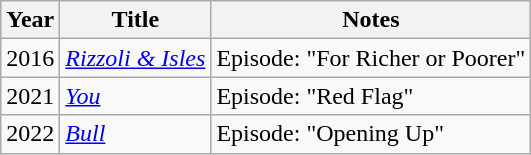<table class="wikitable sortable">
<tr>
<th>Year</th>
<th>Title</th>
<th>Notes</th>
</tr>
<tr>
<td>2016</td>
<td><em><a href='#'>Rizzoli & Isles</a></em></td>
<td>Episode: "For Richer or Poorer"</td>
</tr>
<tr>
<td>2021</td>
<td><em><a href='#'>You</a></em></td>
<td>Episode: "Red Flag"</td>
</tr>
<tr>
<td>2022</td>
<td><em><a href='#'>Bull</a></em></td>
<td>Episode: "Opening Up"</td>
</tr>
</table>
